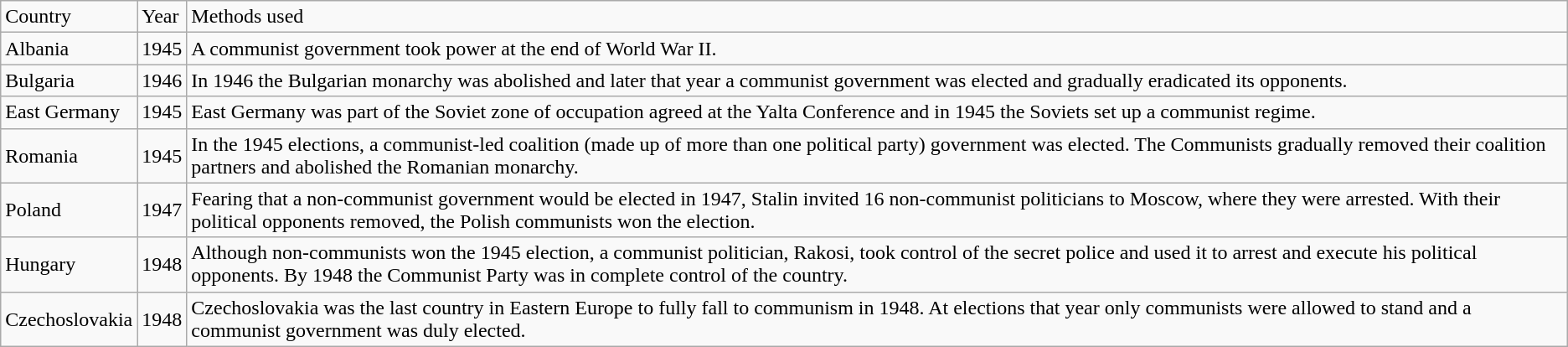<table class="wikitable">
<tr>
<td>Country</td>
<td>Year</td>
<td>Methods used</td>
</tr>
<tr>
<td>Albania</td>
<td>1945</td>
<td>A communist government took power at the end of World War II.</td>
</tr>
<tr>
<td>Bulgaria</td>
<td>1946</td>
<td>In 1946 the Bulgarian monarchy was abolished and later that year a communist government was elected and gradually eradicated its opponents.</td>
</tr>
<tr>
<td>East Germany</td>
<td>1945</td>
<td>East Germany was part of the Soviet zone of occupation agreed at the Yalta Conference and in 1945 the Soviets set up a communist regime.</td>
</tr>
<tr>
<td>Romania</td>
<td>1945</td>
<td>In the 1945 elections, a communist-led coalition (made up of more than one political party) government was elected. The Communists gradually removed their coalition partners and abolished the Romanian monarchy.</td>
</tr>
<tr>
<td>Poland</td>
<td>1947</td>
<td>Fearing that a non-communist government would be elected in 1947, Stalin invited 16 non-communist politicians to Moscow, where they were arrested. With their political opponents removed, the Polish communists won the election.</td>
</tr>
<tr>
<td>Hungary</td>
<td>1948</td>
<td>Although non-communists won the 1945 election, a communist politician, Rakosi, took control of the secret police and used it to arrest and execute his political opponents. By 1948 the Communist Party was in complete control of the country.</td>
</tr>
<tr>
<td>Czechoslovakia</td>
<td>1948</td>
<td>Czechoslovakia was the last country in Eastern Europe to fully fall to communism in 1948. At elections that year only communists were allowed to stand and a communist government was duly elected.</td>
</tr>
</table>
